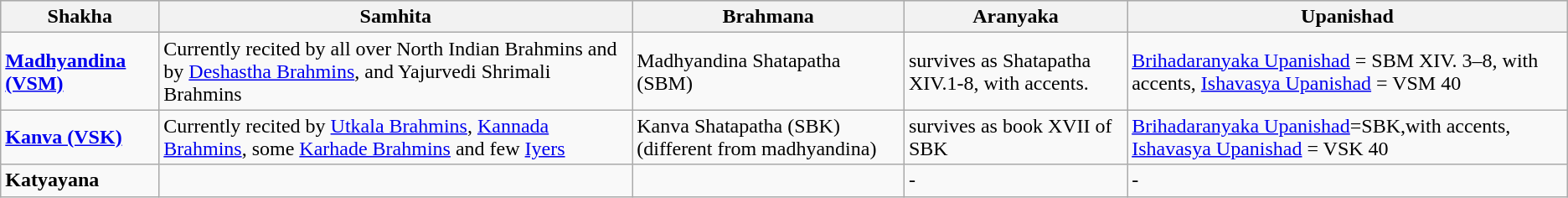<table class="wikitable">
<tr style="background:#ccc;">
<th>Shakha</th>
<th>Samhita</th>
<th>Brahmana</th>
<th>Aranyaka</th>
<th>Upanishad</th>
</tr>
<tr>
<td><strong><a href='#'>Madhyandina (VSM)</a></strong></td>
<td>Currently recited by all over North Indian Brahmins and by <a href='#'>Deshastha Brahmins</a>, and Yajurvedi Shrimali Brahmins</td>
<td>Madhyandina Shatapatha (SBM)</td>
<td>survives as Shatapatha XIV.1-8, with accents.</td>
<td><a href='#'>Brihadaranyaka Upanishad</a> = SBM XIV. 3–8, with accents, <a href='#'>Ishavasya Upanishad</a> = VSM 40</td>
</tr>
<tr>
<td><strong><a href='#'>Kanva (VSK)</a></strong></td>
<td>Currently recited by <a href='#'>Utkala Brahmins</a>, <a href='#'>Kannada Brahmins</a>, some <a href='#'>Karhade Brahmins</a> and few <a href='#'>Iyers</a></td>
<td>Kanva Shatapatha (SBK)(different from madhyandina)</td>
<td>survives as book XVII of SBK</td>
<td><a href='#'>Brihadaranyaka Upanishad</a>=SBK,with accents, <a href='#'>Ishavasya Upanishad</a> = VSK 40</td>
</tr>
<tr>
<td><strong>Katyayana</strong></td>
<td></td>
<td></td>
<td>-</td>
<td>-</td>
</tr>
</table>
